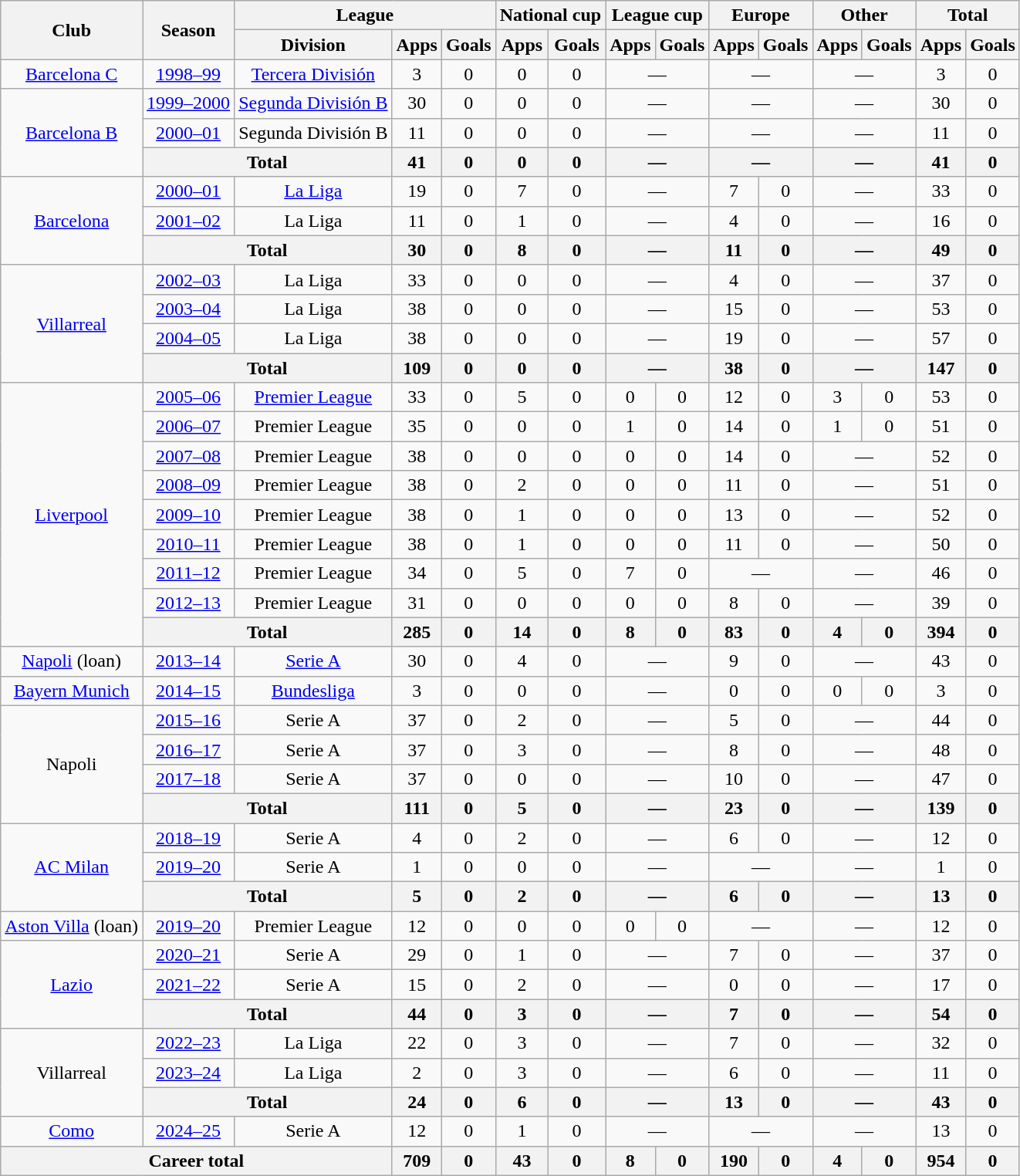<table class="wikitable" style="text-align:center">
<tr>
<th rowspan="2">Club</th>
<th rowspan="2">Season</th>
<th colspan="3">League</th>
<th colspan="2">National cup</th>
<th colspan="2">League cup</th>
<th colspan="2">Europe</th>
<th colspan="2">Other</th>
<th colspan="2">Total</th>
</tr>
<tr>
<th>Division</th>
<th>Apps</th>
<th>Goals</th>
<th>Apps</th>
<th>Goals</th>
<th>Apps</th>
<th>Goals</th>
<th>Apps</th>
<th>Goals</th>
<th>Apps</th>
<th>Goals</th>
<th>Apps</th>
<th>Goals</th>
</tr>
<tr>
<td><a href='#'>Barcelona C</a></td>
<td><a href='#'>1998–99</a></td>
<td><a href='#'>Tercera División</a></td>
<td>3</td>
<td>0</td>
<td>0</td>
<td>0</td>
<td colspan="2">—</td>
<td colspan="2">—</td>
<td colspan="2">—</td>
<td>3</td>
<td>0</td>
</tr>
<tr>
<td rowspan="3"><a href='#'>Barcelona B</a></td>
<td><a href='#'>1999–2000</a></td>
<td><a href='#'>Segunda División B</a></td>
<td>30</td>
<td>0</td>
<td>0</td>
<td>0</td>
<td colspan="2">—</td>
<td colspan="2">—</td>
<td colspan="2">—</td>
<td>30</td>
<td>0</td>
</tr>
<tr>
<td><a href='#'>2000–01</a></td>
<td>Segunda División B</td>
<td>11</td>
<td>0</td>
<td>0</td>
<td>0</td>
<td colspan="2">—</td>
<td colspan="2">—</td>
<td colspan="2">—</td>
<td>11</td>
<td>0</td>
</tr>
<tr>
<th colspan="2">Total</th>
<th>41</th>
<th>0</th>
<th>0</th>
<th>0</th>
<th colspan="2">—</th>
<th colspan="2">—</th>
<th colspan="2">—</th>
<th>41</th>
<th>0</th>
</tr>
<tr>
<td rowspan="3"><a href='#'>Barcelona</a></td>
<td><a href='#'>2000–01</a></td>
<td><a href='#'>La Liga</a></td>
<td>19</td>
<td>0</td>
<td>7</td>
<td>0</td>
<td colspan="2">—</td>
<td>7</td>
<td>0</td>
<td colspan="2">—</td>
<td>33</td>
<td>0</td>
</tr>
<tr>
<td><a href='#'>2001–02</a></td>
<td>La Liga</td>
<td>11</td>
<td>0</td>
<td>1</td>
<td>0</td>
<td colspan="2">—</td>
<td>4</td>
<td>0</td>
<td colspan="2">—</td>
<td>16</td>
<td>0</td>
</tr>
<tr>
<th colspan="2">Total</th>
<th>30</th>
<th>0</th>
<th>8</th>
<th>0</th>
<th colspan="2">—</th>
<th>11</th>
<th>0</th>
<th colspan="2">—</th>
<th>49</th>
<th>0</th>
</tr>
<tr>
<td rowspan="4"><a href='#'>Villarreal</a></td>
<td><a href='#'>2002–03</a></td>
<td>La Liga</td>
<td>33</td>
<td>0</td>
<td>0</td>
<td>0</td>
<td colspan="2">—</td>
<td>4</td>
<td>0</td>
<td colspan="2">—</td>
<td>37</td>
<td>0</td>
</tr>
<tr>
<td><a href='#'>2003–04</a></td>
<td>La Liga</td>
<td>38</td>
<td>0</td>
<td>0</td>
<td>0</td>
<td colspan="2">—</td>
<td>15</td>
<td>0</td>
<td colspan="2">—</td>
<td>53</td>
<td>0</td>
</tr>
<tr>
<td><a href='#'>2004–05</a></td>
<td>La Liga</td>
<td>38</td>
<td>0</td>
<td>0</td>
<td>0</td>
<td colspan="2">—</td>
<td>19</td>
<td>0</td>
<td colspan="2">—</td>
<td>57</td>
<td>0</td>
</tr>
<tr>
<th colspan="2">Total</th>
<th>109</th>
<th>0</th>
<th>0</th>
<th>0</th>
<th colspan="2">—</th>
<th>38</th>
<th>0</th>
<th colspan="2">—</th>
<th>147</th>
<th>0</th>
</tr>
<tr>
<td rowspan="9"><a href='#'>Liverpool</a></td>
<td><a href='#'>2005–06</a></td>
<td><a href='#'>Premier League</a></td>
<td>33</td>
<td>0</td>
<td>5</td>
<td>0</td>
<td>0</td>
<td>0</td>
<td>12</td>
<td>0</td>
<td>3</td>
<td>0</td>
<td>53</td>
<td>0</td>
</tr>
<tr>
<td><a href='#'>2006–07</a></td>
<td>Premier League</td>
<td>35</td>
<td>0</td>
<td>0</td>
<td>0</td>
<td>1</td>
<td>0</td>
<td>14</td>
<td>0</td>
<td>1</td>
<td>0</td>
<td>51</td>
<td>0</td>
</tr>
<tr>
<td><a href='#'>2007–08</a></td>
<td>Premier League</td>
<td>38</td>
<td>0</td>
<td>0</td>
<td>0</td>
<td>0</td>
<td>0</td>
<td>14</td>
<td>0</td>
<td colspan="2">—</td>
<td>52</td>
<td>0</td>
</tr>
<tr>
<td><a href='#'>2008–09</a></td>
<td>Premier League</td>
<td>38</td>
<td>0</td>
<td>2</td>
<td>0</td>
<td>0</td>
<td>0</td>
<td>11</td>
<td>0</td>
<td colspan="2">—</td>
<td>51</td>
<td>0</td>
</tr>
<tr>
<td><a href='#'>2009–10</a></td>
<td>Premier League</td>
<td>38</td>
<td>0</td>
<td>1</td>
<td>0</td>
<td>0</td>
<td>0</td>
<td>13</td>
<td>0</td>
<td colspan="2">—</td>
<td>52</td>
<td>0</td>
</tr>
<tr>
<td><a href='#'>2010–11</a></td>
<td>Premier League</td>
<td>38</td>
<td>0</td>
<td>1</td>
<td>0</td>
<td>0</td>
<td>0</td>
<td>11</td>
<td>0</td>
<td colspan="2">—</td>
<td>50</td>
<td>0</td>
</tr>
<tr>
<td><a href='#'>2011–12</a></td>
<td>Premier League</td>
<td>34</td>
<td>0</td>
<td>5</td>
<td>0</td>
<td>7</td>
<td>0</td>
<td colspan="2">—</td>
<td colspan="2">—</td>
<td>46</td>
<td>0</td>
</tr>
<tr>
<td><a href='#'>2012–13</a></td>
<td>Premier League</td>
<td>31</td>
<td>0</td>
<td>0</td>
<td>0</td>
<td>0</td>
<td>0</td>
<td>8</td>
<td>0</td>
<td colspan="2">—</td>
<td>39</td>
<td>0</td>
</tr>
<tr>
<th colspan="2">Total</th>
<th>285</th>
<th>0</th>
<th>14</th>
<th>0</th>
<th>8</th>
<th>0</th>
<th>83</th>
<th>0</th>
<th>4</th>
<th>0</th>
<th>394</th>
<th>0</th>
</tr>
<tr>
<td><a href='#'>Napoli</a> (loan)</td>
<td><a href='#'>2013–14</a></td>
<td><a href='#'>Serie A</a></td>
<td>30</td>
<td>0</td>
<td>4</td>
<td>0</td>
<td colspan="2">—</td>
<td>9</td>
<td>0</td>
<td colspan="2">—</td>
<td>43</td>
<td>0</td>
</tr>
<tr>
<td><a href='#'>Bayern Munich</a></td>
<td><a href='#'>2014–15</a></td>
<td><a href='#'>Bundesliga</a></td>
<td>3</td>
<td>0</td>
<td>0</td>
<td>0</td>
<td colspan="2">—</td>
<td>0</td>
<td>0</td>
<td>0</td>
<td>0</td>
<td>3</td>
<td>0</td>
</tr>
<tr>
<td rowspan="4">Napoli</td>
<td><a href='#'>2015–16</a></td>
<td>Serie A</td>
<td>37</td>
<td>0</td>
<td>2</td>
<td>0</td>
<td colspan="2">—</td>
<td>5</td>
<td>0</td>
<td colspan="2">—</td>
<td>44</td>
<td>0</td>
</tr>
<tr>
<td><a href='#'>2016–17</a></td>
<td>Serie A</td>
<td>37</td>
<td>0</td>
<td>3</td>
<td>0</td>
<td colspan="2">—</td>
<td>8</td>
<td>0</td>
<td colspan="2">—</td>
<td>48</td>
<td>0</td>
</tr>
<tr>
<td><a href='#'>2017–18</a></td>
<td>Serie A</td>
<td>37</td>
<td>0</td>
<td>0</td>
<td>0</td>
<td colspan="2">—</td>
<td>10</td>
<td>0</td>
<td colspan="2">—</td>
<td>47</td>
<td>0</td>
</tr>
<tr>
<th colspan="2">Total</th>
<th>111</th>
<th>0</th>
<th>5</th>
<th>0</th>
<th colspan="2">—</th>
<th>23</th>
<th>0</th>
<th colspan="2">—</th>
<th>139</th>
<th>0</th>
</tr>
<tr>
<td rowspan="3"><a href='#'>AC Milan</a></td>
<td><a href='#'>2018–19</a></td>
<td>Serie A</td>
<td>4</td>
<td>0</td>
<td>2</td>
<td>0</td>
<td colspan="2">—</td>
<td>6</td>
<td>0</td>
<td colspan="2">—</td>
<td>12</td>
<td>0</td>
</tr>
<tr>
<td><a href='#'>2019–20</a></td>
<td>Serie A</td>
<td>1</td>
<td>0</td>
<td>0</td>
<td>0</td>
<td colspan="2">—</td>
<td colspan="2">—</td>
<td colspan="2">—</td>
<td>1</td>
<td>0</td>
</tr>
<tr>
<th colspan="2">Total</th>
<th>5</th>
<th>0</th>
<th>2</th>
<th>0</th>
<th colspan="2">—</th>
<th>6</th>
<th>0</th>
<th colspan="2">—</th>
<th>13</th>
<th>0</th>
</tr>
<tr>
<td><a href='#'>Aston Villa</a> (loan)</td>
<td><a href='#'>2019–20</a></td>
<td>Premier League</td>
<td>12</td>
<td>0</td>
<td>0</td>
<td>0</td>
<td>0</td>
<td>0</td>
<td colspan="2">—</td>
<td colspan="2">—</td>
<td>12</td>
<td>0</td>
</tr>
<tr>
<td rowspan="3"><a href='#'>Lazio</a></td>
<td><a href='#'>2020–21</a></td>
<td>Serie A</td>
<td>29</td>
<td>0</td>
<td>1</td>
<td>0</td>
<td colspan="2">—</td>
<td>7</td>
<td>0</td>
<td colspan="2">—</td>
<td>37</td>
<td>0</td>
</tr>
<tr>
<td><a href='#'>2021–22</a></td>
<td>Serie A</td>
<td>15</td>
<td>0</td>
<td>2</td>
<td>0</td>
<td colspan="2">—</td>
<td>0</td>
<td>0</td>
<td colspan="2">—</td>
<td>17</td>
<td>0</td>
</tr>
<tr>
<th colspan="2">Total</th>
<th>44</th>
<th>0</th>
<th>3</th>
<th>0</th>
<th colspan="2">—</th>
<th>7</th>
<th>0</th>
<th colspan="2">—</th>
<th>54</th>
<th>0</th>
</tr>
<tr>
<td rowspan="3">Villarreal</td>
<td><a href='#'>2022–23</a></td>
<td>La Liga</td>
<td>22</td>
<td>0</td>
<td>3</td>
<td>0</td>
<td colspan="2">—</td>
<td>7</td>
<td>0</td>
<td colspan="2">—</td>
<td>32</td>
<td>0</td>
</tr>
<tr>
<td><a href='#'>2023–24</a></td>
<td>La Liga</td>
<td>2</td>
<td>0</td>
<td>3</td>
<td>0</td>
<td colspan="2">—</td>
<td>6</td>
<td>0</td>
<td colspan="2">—</td>
<td>11</td>
<td>0</td>
</tr>
<tr>
<th colspan="2">Total</th>
<th>24</th>
<th>0</th>
<th>6</th>
<th>0</th>
<th colspan="2">—</th>
<th>13</th>
<th>0</th>
<th colspan="2">—</th>
<th>43</th>
<th>0</th>
</tr>
<tr>
<td><a href='#'>Como</a></td>
<td><a href='#'>2024–25</a></td>
<td>Serie A</td>
<td>12</td>
<td>0</td>
<td>1</td>
<td>0</td>
<td colspan="2">—</td>
<td colspan="2">—</td>
<td colspan="2">—</td>
<td>13</td>
<td>0</td>
</tr>
<tr>
<th colspan="3">Career total</th>
<th>709</th>
<th>0</th>
<th>43</th>
<th>0</th>
<th>8</th>
<th>0</th>
<th>190</th>
<th>0</th>
<th>4</th>
<th>0</th>
<th>954</th>
<th>0</th>
</tr>
</table>
